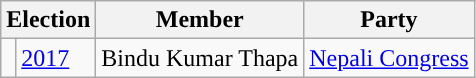<table class="wikitable">
<tr>
<th colspan="2">Election</th>
<th>Member</th>
<th>Party</th>
</tr>
<tr>
<td style="background-color:"></td>
<td><a href='#'>2017</a></td>
<td>Bindu Kumar Thapa</td>
<td><a href='#'>Nepali Congress</a></td>
</tr>
</table>
